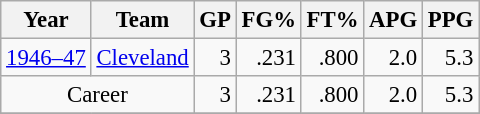<table class="wikitable sortable" style="font-size:95%; text-align:right;">
<tr>
<th>Year</th>
<th>Team</th>
<th>GP</th>
<th>FG%</th>
<th>FT%</th>
<th>APG</th>
<th>PPG</th>
</tr>
<tr>
<td style="text-align:left;"><a href='#'>1946–47</a></td>
<td style="text-align:left;"><a href='#'>Cleveland</a></td>
<td>3</td>
<td>.231</td>
<td>.800</td>
<td>2.0</td>
<td>5.3</td>
</tr>
<tr>
<td style="text-align:center;" colspan="2">Career</td>
<td>3</td>
<td>.231</td>
<td>.800</td>
<td>2.0</td>
<td>5.3</td>
</tr>
<tr>
</tr>
</table>
